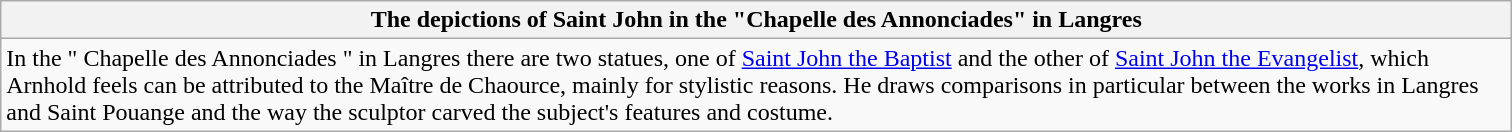<table class="wikitable sortable">
<tr>
<th scope="col" style="width:1000px;">The depictions of Saint John in the "Chapelle des Annonciades" in Langres</th>
</tr>
<tr>
<td>In the " Chapelle des Annonciades " in Langres there are two statues, one of <a href='#'>Saint John the Baptist</a> and the other of <a href='#'>Saint John the Evangelist</a>, which Arnhold feels can be attributed to the Maître de Chaource, mainly for stylistic reasons.  He draws comparisons in particular between the works in Langres and Saint Pouange and the way the sculptor carved the subject's features and costume.<br></td>
</tr>
</table>
